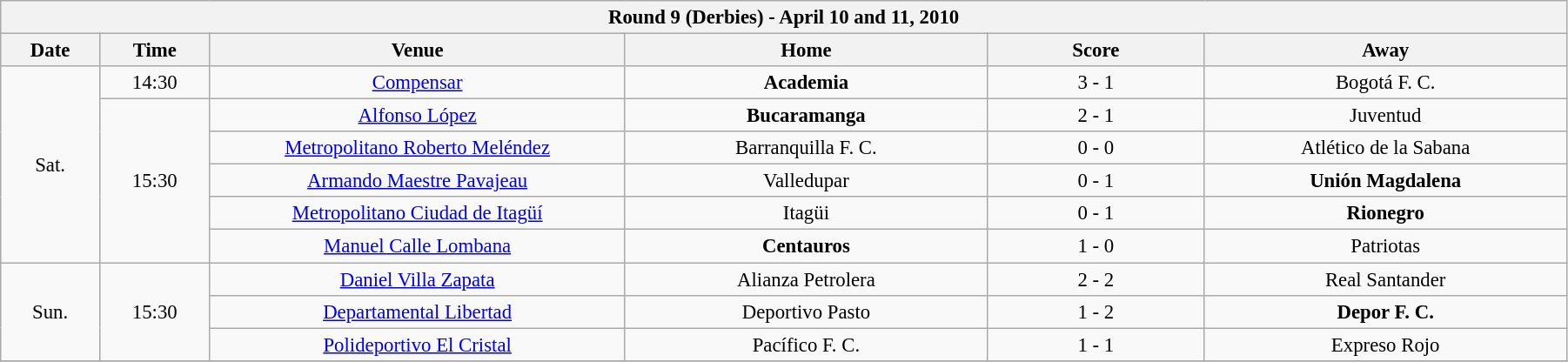<table class="wikitable collapsible collapsed" style="font-size:95%; text-align: center; width: 95%;">
<tr>
<th colspan="12" style="with: 100%;" align=center>Round 9 (Derbies) - April 10 and 11, 2010</th>
</tr>
<tr>
<th width="10">Date</th>
<th width="20">Time</th>
<th width="150">Venue</th>
<th width="130">Home</th>
<th width="75">Score</th>
<th width="130">Away</th>
</tr>
<tr align=center>
<td rowspan=6>Sat.</td>
<td>14:30</td>
<td><a href='#'>Compensar</a></td>
<td><strong>Academia</strong></td>
<td>3 - 1</td>
<td>Bogotá F. C.</td>
</tr>
<tr align=center>
<td rowspan=5>15:30</td>
<td><a href='#'>Alfonso López</a></td>
<td><strong>Bucaramanga</strong></td>
<td>2 - 1</td>
<td>Juventud</td>
</tr>
<tr align=center>
<td><a href='#'>Metropolitano Roberto Meléndez</a></td>
<td>Barranquilla F. C.</td>
<td>0 - 0</td>
<td>Atlético de la Sabana</td>
</tr>
<tr align=center>
<td><a href='#'>Armando Maestre Pavajeau</a></td>
<td>Valledupar</td>
<td>0 - 1</td>
<td><strong>Unión Magdalena</strong></td>
</tr>
<tr align=center>
<td><a href='#'>Metropolitano Ciudad de Itagüí</a></td>
<td>Itagüi</td>
<td>0 - 1</td>
<td><strong>Rionegro</strong></td>
</tr>
<tr align=center>
<td><a href='#'>Manuel Calle Lombana</a></td>
<td><strong>Centauros</strong></td>
<td>1 - 0</td>
<td>Patriotas</td>
</tr>
<tr align=center>
<td rowspan=3 align=center>Sun.</td>
<td rowspan=3>15:30</td>
<td><a href='#'>Daniel Villa Zapata</a></td>
<td>Alianza Petrolera</td>
<td>2 - 2</td>
<td>Real Santander</td>
</tr>
<tr align=center>
<td><a href='#'>Departamental Libertad</a></td>
<td>Deportivo Pasto</td>
<td>1 - 2</td>
<td><strong>Depor F. C.</strong></td>
</tr>
<tr align=center>
<td><a href='#'>Polideportivo El Cristal</a></td>
<td>Pacífico F. C.</td>
<td>1 - 1</td>
<td>Expreso Rojo</td>
</tr>
<tr align=center>
</tr>
</table>
